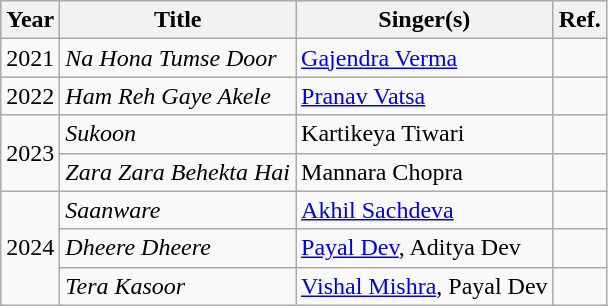<table class="wikitable sortable">
<tr style="text-align:center;">
<th>Year</th>
<th>Title</th>
<th>Singer(s)</th>
<th class="unsortable">Ref.</th>
</tr>
<tr>
<td>2021</td>
<td><em>Na Hona Tumse Door</em></td>
<td><a href='#'>Gajendra Verma</a></td>
<td></td>
</tr>
<tr>
<td>2022</td>
<td><em>Ham Reh Gaye Akele</em></td>
<td><a href='#'>Pranav Vatsa</a></td>
<td></td>
</tr>
<tr>
<td rowspan="2">2023</td>
<td><em>Sukoon</em></td>
<td>Kartikeya Tiwari</td>
<td></td>
</tr>
<tr>
<td><em>Zara Zara Behekta Hai</em></td>
<td>Mannara Chopra</td>
<td></td>
</tr>
<tr>
<td rowspan="3">2024</td>
<td><em>Saanware</em></td>
<td><a href='#'>Akhil Sachdeva</a></td>
<td></td>
</tr>
<tr>
<td><em>Dheere Dheere</em></td>
<td><a href='#'>Payal Dev</a>, Aditya Dev</td>
<td></td>
</tr>
<tr>
<td><em>Tera Kasoor</em></td>
<td><a href='#'>Vishal Mishra</a>, Payal Dev</td>
<td></td>
</tr>
</table>
